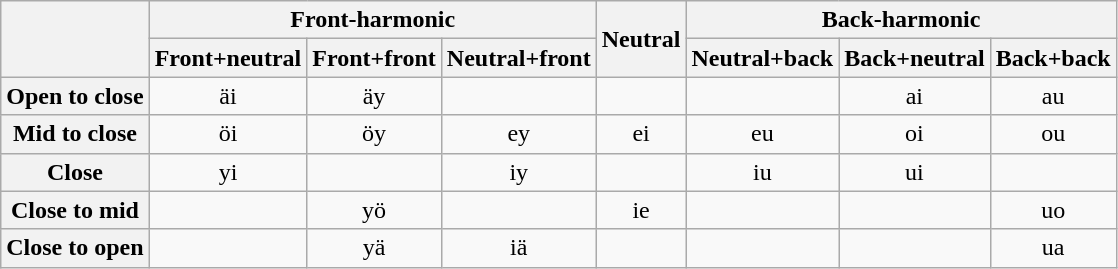<table class="wikitable" style="text-align:center;">
<tr>
<th rowspan="2"></th>
<th colspan="3">Front-harmonic</th>
<th rowspan="2">Neutral</th>
<th colspan="3">Back-harmonic</th>
</tr>
<tr>
<th>Front+neutral</th>
<th>Front+front</th>
<th>Neutral+front</th>
<th>Neutral+back</th>
<th>Back+neutral</th>
<th>Back+back</th>
</tr>
<tr>
<th>Open to close</th>
<td>äi</td>
<td>äy</td>
<td></td>
<td></td>
<td></td>
<td>ai</td>
<td>au</td>
</tr>
<tr>
<th>Mid to close</th>
<td>öi</td>
<td>öy</td>
<td>ey</td>
<td>ei</td>
<td>eu</td>
<td>oi</td>
<td>ou</td>
</tr>
<tr>
<th>Close</th>
<td>yi</td>
<td></td>
<td>iy</td>
<td></td>
<td>iu</td>
<td>ui</td>
<td></td>
</tr>
<tr>
<th>Close to mid</th>
<td></td>
<td>yö</td>
<td></td>
<td>ie</td>
<td></td>
<td></td>
<td>uo</td>
</tr>
<tr>
<th>Close to open</th>
<td></td>
<td>yä</td>
<td>iä</td>
<td></td>
<td></td>
<td></td>
<td>ua</td>
</tr>
</table>
